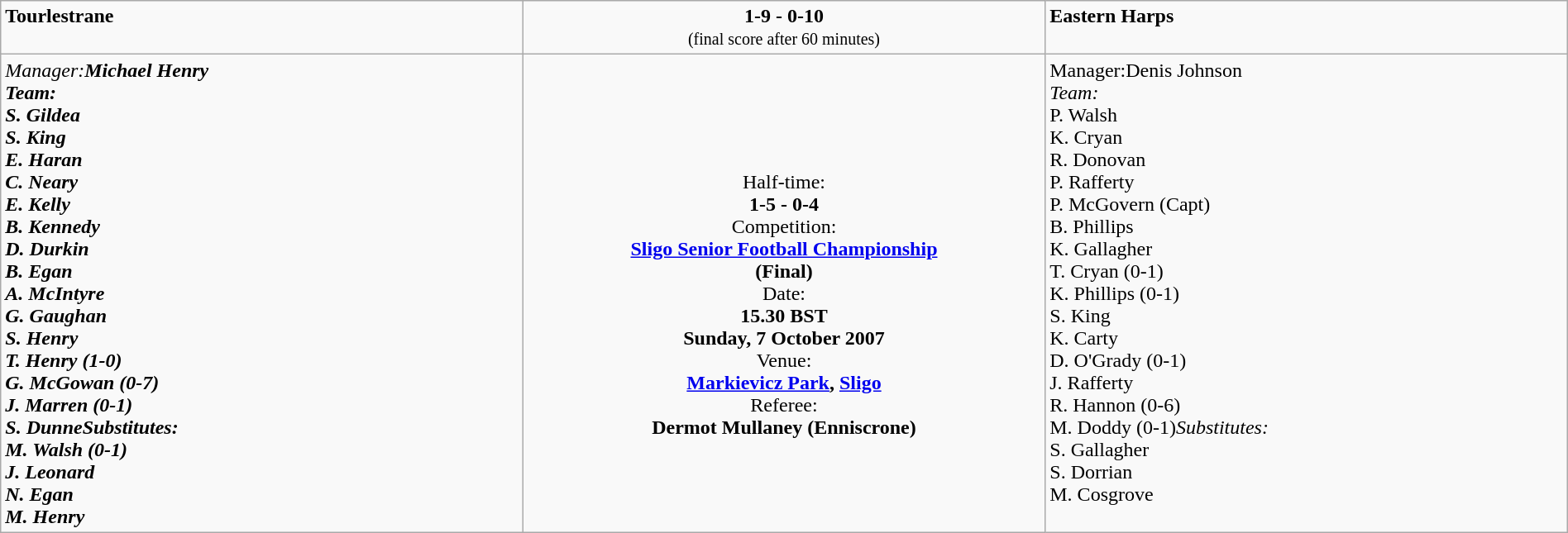<table border=0 class="wikitable" width=100%>
<tr>
<td width=33% valign=top><span><strong>Tourlestrane</strong></span><br><small></small></td>
<td width=33% valign=top align=center><span><strong>1-9 - 0-10</strong></span><br><small>(final score after 60 minutes)</small></td>
<td width=33% valign=top><span><strong>Eastern Harps</strong></span><br><small></small></td>
</tr>
<tr>
<td valign=top><em>Manager:<strong><em>Michael Henry<strong><br></em>Team:<em>
<br>S. Gildea
<br>S. King
<br>E. Haran
<br>C. Neary
<br>E. Kelly
<br>B. Kennedy
<br>D. Durkin
<br>B. Egan
<br>A. McIntyre
<br>G. Gaughan
<br>S. Henry
<br>T. Henry (1-0)
<br>G. McGowan (0-7)
<br>J. Marren (0-1)
<br>S. Dunne</em>Substitutes:<em>
<br>M. Walsh (0-1)
<br>J. Leonard
<br>N. Egan
<br>M. Henry</td>
<td valign=middle align=center><br></strong>Half-time:<strong><br>1-5 - 0-4<br></strong>Competition:<strong><br><a href='#'>Sligo Senior Football Championship</a><br>(Final)<br></strong>Date:<strong><br>15.30 BST<br>Sunday, 7 October 2007<br></strong>Venue:<strong><br><a href='#'>Markievicz Park</a>, <a href='#'>Sligo</a><br></strong>Referee:<strong><br>Dermot Mullaney (Enniscrone)
</td>
<td valign=top></em>Manager:</em></strong>Denis Johnson</strong><br><em>Team:</em>
<br>P. Walsh
<br>K. Cryan
<br>R. Donovan
<br>P. Rafferty
<br>P. McGovern (Capt)
<br>B. Phillips
<br>K. Gallagher
<br>T. Cryan (0-1)
<br>K. Phillips (0-1)
<br>S. King
<br>K. Carty
<br>D. O'Grady (0-1)
<br>J. Rafferty
<br>R. Hannon (0-6)
<br>M. Doddy (0-1)<em>Substitutes:</em>
<br>S. Gallagher
<br>S. Dorrian
<br>M. Cosgrove</td>
</tr>
</table>
